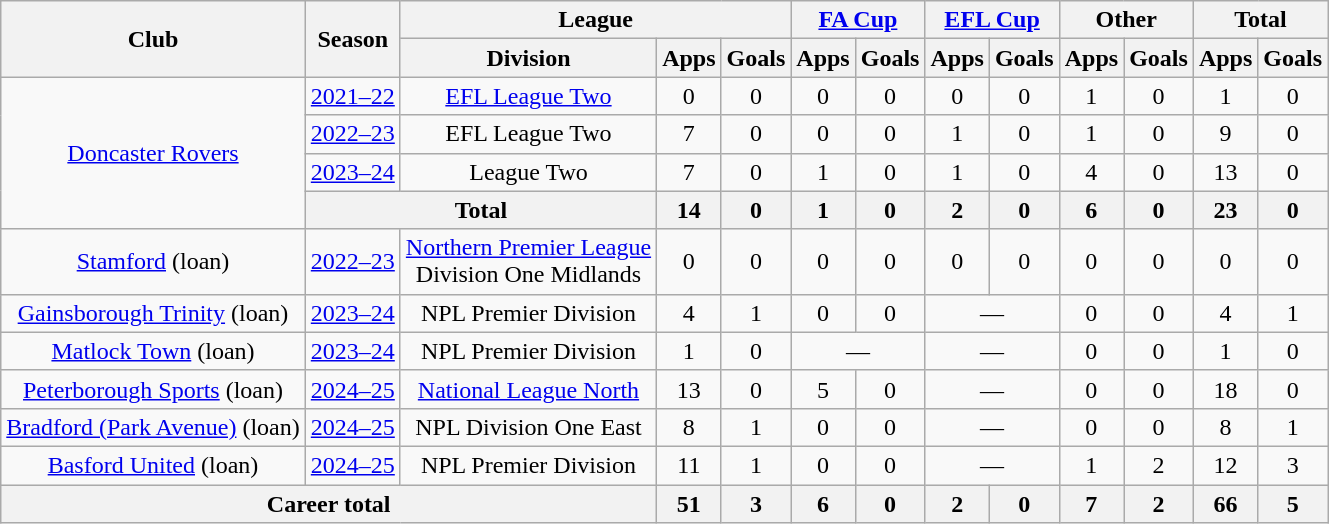<table class="wikitable" style="text-align:center;">
<tr>
<th rowspan="2">Club</th>
<th rowspan="2">Season</th>
<th colspan="3">League</th>
<th colspan="2"><a href='#'>FA Cup</a></th>
<th colspan="2"><a href='#'>EFL Cup</a></th>
<th colspan="2">Other</th>
<th colspan="2">Total</th>
</tr>
<tr>
<th>Division</th>
<th>Apps</th>
<th>Goals</th>
<th>Apps</th>
<th>Goals</th>
<th>Apps</th>
<th>Goals</th>
<th>Apps</th>
<th>Goals</th>
<th>Apps</th>
<th>Goals</th>
</tr>
<tr>
<td rowspan=4><a href='#'>Doncaster Rovers</a></td>
<td><a href='#'>2021–22</a></td>
<td><a href='#'>EFL League Two</a></td>
<td>0</td>
<td>0</td>
<td>0</td>
<td>0</td>
<td>0</td>
<td>0</td>
<td>1</td>
<td>0</td>
<td>1</td>
<td>0</td>
</tr>
<tr>
<td><a href='#'>2022–23</a></td>
<td>EFL League Two</td>
<td>7</td>
<td>0</td>
<td>0</td>
<td>0</td>
<td>1</td>
<td>0</td>
<td>1</td>
<td>0</td>
<td>9</td>
<td>0</td>
</tr>
<tr>
<td><a href='#'>2023–24</a></td>
<td>League Two</td>
<td>7</td>
<td>0</td>
<td>1</td>
<td>0</td>
<td>1</td>
<td>0</td>
<td>4</td>
<td>0</td>
<td>13</td>
<td>0</td>
</tr>
<tr>
<th colspan="2">Total</th>
<th>14</th>
<th>0</th>
<th>1</th>
<th>0</th>
<th>2</th>
<th>0</th>
<th>6</th>
<th>0</th>
<th>23</th>
<th>0</th>
</tr>
<tr>
<td><a href='#'>Stamford</a> (loan)</td>
<td><a href='#'>2022–23</a></td>
<td><a href='#'>Northern Premier League</a><br>Division One Midlands</td>
<td>0</td>
<td>0</td>
<td>0</td>
<td>0</td>
<td>0</td>
<td>0</td>
<td>0</td>
<td>0</td>
<td>0</td>
<td>0</td>
</tr>
<tr>
<td><a href='#'>Gainsborough Trinity</a> (loan)</td>
<td><a href='#'>2023–24</a></td>
<td>NPL Premier Division</td>
<td>4</td>
<td>1</td>
<td>0</td>
<td>0</td>
<td colspan="2">—</td>
<td>0</td>
<td>0</td>
<td>4</td>
<td>1</td>
</tr>
<tr>
<td><a href='#'>Matlock Town</a> (loan)</td>
<td><a href='#'>2023–24</a></td>
<td>NPL Premier Division</td>
<td>1</td>
<td>0</td>
<td colspan="2">—</td>
<td colspan="2">—</td>
<td>0</td>
<td>0</td>
<td>1</td>
<td>0</td>
</tr>
<tr>
<td><a href='#'>Peterborough Sports</a> (loan)</td>
<td><a href='#'>2024–25</a></td>
<td><a href='#'>National League North</a></td>
<td>13</td>
<td>0</td>
<td>5</td>
<td>0</td>
<td colspan="2">—</td>
<td>0</td>
<td>0</td>
<td>18</td>
<td>0</td>
</tr>
<tr>
<td><a href='#'>Bradford (Park Avenue)</a> (loan)</td>
<td><a href='#'>2024–25</a></td>
<td>NPL Division One East</td>
<td>8</td>
<td>1</td>
<td>0</td>
<td>0</td>
<td colspan="2">—</td>
<td>0</td>
<td>0</td>
<td>8</td>
<td>1</td>
</tr>
<tr>
<td><a href='#'>Basford United</a> (loan)</td>
<td><a href='#'>2024–25</a></td>
<td>NPL Premier Division</td>
<td>11</td>
<td>1</td>
<td>0</td>
<td>0</td>
<td colspan="2">—</td>
<td>1</td>
<td>2</td>
<td>12</td>
<td>3</td>
</tr>
<tr>
<th colspan="3">Career total</th>
<th>51</th>
<th>3</th>
<th>6</th>
<th>0</th>
<th>2</th>
<th>0</th>
<th>7</th>
<th>2</th>
<th>66</th>
<th>5</th>
</tr>
</table>
